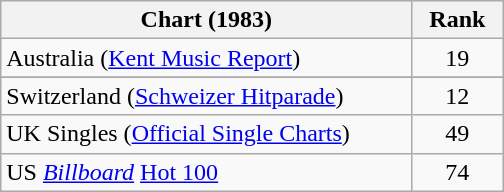<table class="wikitable sortable">
<tr>
<th style="width: 200pt;">Chart (1983)</th>
<th style="width: 40pt;">Rank</th>
</tr>
<tr>
<td>Australia (<a href='#'>Kent Music Report</a>)</td>
<td style="text-align:center;">19</td>
</tr>
<tr>
</tr>
<tr>
<td>Switzerland (<a href='#'>Schweizer Hitparade</a>)</td>
<td style="text-align:center;">12</td>
</tr>
<tr>
<td>UK Singles (<a href='#'>Official Single Charts</a>)</td>
<td style="text-align:center;">49</td>
</tr>
<tr>
<td>US <em><a href='#'>Billboard</a></em> <a href='#'>Hot 100</a></td>
<td style="text-align:center;">74</td>
</tr>
</table>
